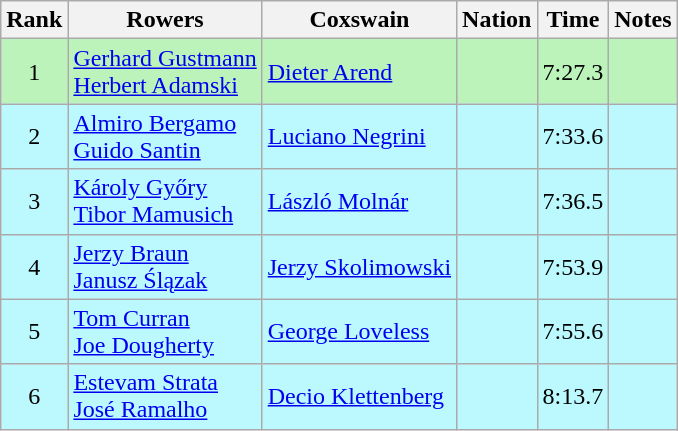<table class="wikitable sortable" style="text-align:center">
<tr>
<th>Rank</th>
<th>Rowers</th>
<th>Coxswain</th>
<th>Nation</th>
<th>Time</th>
<th>Notes</th>
</tr>
<tr bgcolor=bbf3bb>
<td>1</td>
<td align=left><a href='#'>Gerhard Gustmann</a><br><a href='#'>Herbert Adamski</a></td>
<td align=left><a href='#'>Dieter Arend</a></td>
<td align=left></td>
<td>7:27.3</td>
<td></td>
</tr>
<tr bgcolor=bbf9ff>
<td>2</td>
<td align=left><a href='#'>Almiro Bergamo</a><br><a href='#'>Guido Santin</a></td>
<td align=left><a href='#'>Luciano Negrini</a></td>
<td align=left></td>
<td>7:33.6</td>
<td></td>
</tr>
<tr bgcolor=bbf9ff>
<td>3</td>
<td align=left><a href='#'>Károly Győry</a><br><a href='#'>Tibor Mamusich</a></td>
<td align=left><a href='#'>László Molnár</a></td>
<td align=left></td>
<td>7:36.5</td>
<td></td>
</tr>
<tr bgcolor=bbf9ff>
<td>4</td>
<td align=left><a href='#'>Jerzy Braun</a><br><a href='#'>Janusz Ślązak</a></td>
<td align=left><a href='#'>Jerzy Skolimowski</a></td>
<td align=left></td>
<td>7:53.9</td>
<td></td>
</tr>
<tr bgcolor=bbf9ff>
<td>5</td>
<td align=left><a href='#'>Tom Curran</a><br><a href='#'>Joe Dougherty</a></td>
<td align=left><a href='#'>George Loveless</a></td>
<td align=left></td>
<td>7:55.6</td>
<td></td>
</tr>
<tr bgcolor=bbf9ff>
<td>6</td>
<td align=left><a href='#'>Estevam Strata</a><br><a href='#'>José Ramalho</a></td>
<td align=left><a href='#'>Decio Klettenberg</a></td>
<td align=left></td>
<td>8:13.7</td>
<td></td>
</tr>
</table>
